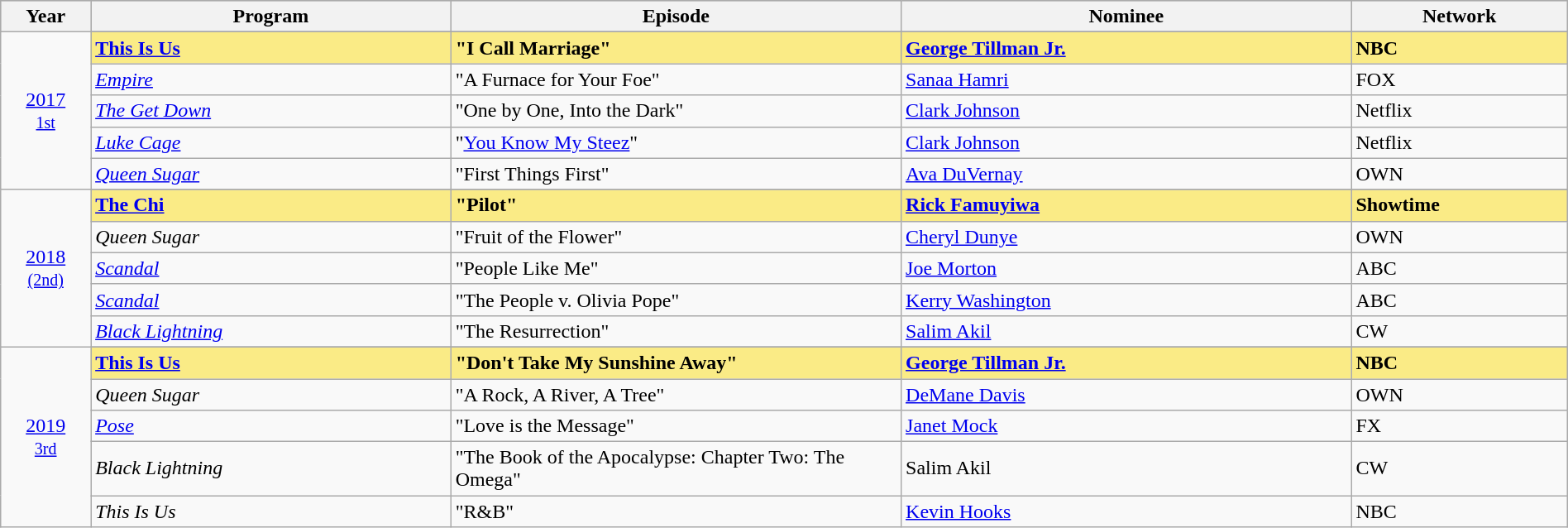<table class="wikitable" style="width:100%">
<tr bgcolor="#bebebe">
<th width="5%">Year</th>
<th width="20%">Program</th>
<th width="25%">Episode</th>
<th width="25%">Nominee</th>
<th width="12%">Network</th>
</tr>
<tr>
<td rowspan=6 style="text-align:center"><a href='#'>2017</a><br><small><a href='#'>1st</a></small><br></td>
</tr>
<tr style="background:#FAEB86">
<td><strong><a href='#'>This Is Us</a></strong></td>
<td><strong>"I Call Marriage"</strong></td>
<td><strong><a href='#'>George Tillman Jr.</a></strong></td>
<td><strong>NBC</strong></td>
</tr>
<tr>
<td><em><a href='#'>Empire</a></em></td>
<td>"A Furnace for Your Foe"</td>
<td><a href='#'>Sanaa Hamri</a></td>
<td>FOX</td>
</tr>
<tr>
<td><em><a href='#'>The Get Down</a></em></td>
<td>"One by One, Into the Dark"</td>
<td><a href='#'>Clark Johnson</a></td>
<td>Netflix</td>
</tr>
<tr>
<td><em><a href='#'>Luke Cage</a></em></td>
<td>"<a href='#'>You Know My Steez</a>"</td>
<td><a href='#'>Clark Johnson</a></td>
<td>Netflix</td>
</tr>
<tr>
<td><em><a href='#'>Queen Sugar</a></em></td>
<td>"First Things First"</td>
<td><a href='#'>Ava DuVernay</a></td>
<td>OWN</td>
</tr>
<tr>
<td rowspan=6 style="text-align:center"><a href='#'>2018</a><br><small><a href='#'>(2nd)</a></small><br></td>
</tr>
<tr style="background:#FAEB86">
<td><strong><a href='#'>The Chi</a></strong></td>
<td><strong>"Pilot"</strong></td>
<td><strong><a href='#'>Rick Famuyiwa</a></strong></td>
<td><strong>Showtime</strong></td>
</tr>
<tr>
<td><em>Queen Sugar</em></td>
<td>"Fruit of the Flower"</td>
<td><a href='#'>Cheryl Dunye</a></td>
<td>OWN</td>
</tr>
<tr>
<td><em><a href='#'>Scandal</a></em></td>
<td>"People Like Me"</td>
<td><a href='#'>Joe Morton</a></td>
<td>ABC</td>
</tr>
<tr>
<td><em><a href='#'>Scandal</a></em></td>
<td>"The People v. Olivia Pope"</td>
<td><a href='#'>Kerry Washington</a></td>
<td>ABC</td>
</tr>
<tr>
<td><em><a href='#'>Black Lightning</a></em></td>
<td>"The Resurrection"</td>
<td><a href='#'>Salim Akil</a></td>
<td>CW</td>
</tr>
<tr>
<td rowspan=6 style="text-align:center"><a href='#'>2019</a><br><small><a href='#'>3rd</a></small><br></td>
</tr>
<tr style="background:#FAEB86">
<td><strong><a href='#'>This Is Us</a></strong></td>
<td><strong>"Don't Take My Sunshine Away"</strong></td>
<td><strong><a href='#'>George Tillman Jr.</a></strong></td>
<td><strong>NBC</strong></td>
</tr>
<tr>
<td><em>Queen Sugar</em></td>
<td>"A Rock, A River, A Tree"</td>
<td><a href='#'>DeMane Davis</a></td>
<td>OWN</td>
</tr>
<tr>
<td><em><a href='#'>Pose</a></em></td>
<td>"Love is the Message"</td>
<td><a href='#'>Janet Mock</a></td>
<td>FX</td>
</tr>
<tr>
<td><em>Black Lightning</em></td>
<td>"The Book of the Apocalypse: Chapter Two: The Omega"</td>
<td>Salim Akil</td>
<td>CW</td>
</tr>
<tr>
<td><em>This Is Us</em></td>
<td>"R&B"</td>
<td><a href='#'>Kevin Hooks</a></td>
<td>NBC</td>
</tr>
</table>
